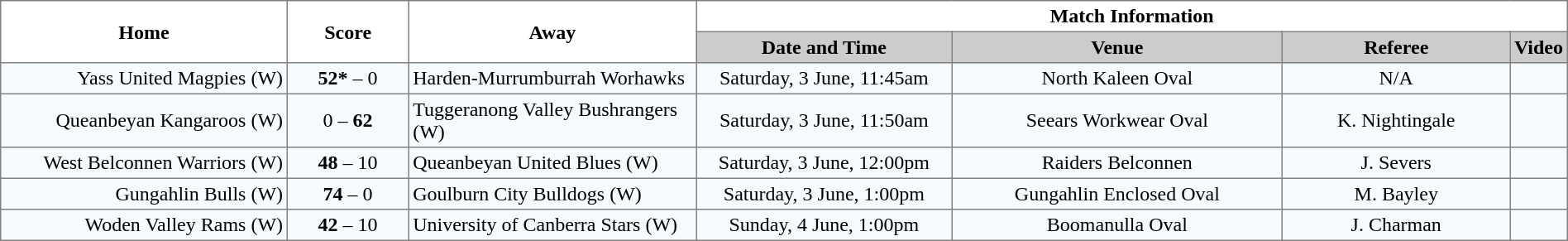<table border="1" cellpadding="3" cellspacing="0" width="100%" style="border-collapse:collapse;  text-align:center;">
<tr>
<th rowspan="2" width="19%">Home</th>
<th rowspan="2" width="8%">Score</th>
<th rowspan="2" width="19%">Away</th>
<th colspan="4">Match Information</th>
</tr>
<tr style="background:#CCCCCC">
<th width="17%">Date and Time</th>
<th width="22%">Venue</th>
<th width="50%">Referee</th>
<th>Video</th>
</tr>
<tr style="text-align:center; background:#f5faff;">
<td align="right">Yass United Magpies (W) </td>
<td><strong>52*</strong> – 0</td>
<td align="left"> Harden-Murrumburrah Worhawks</td>
<td>Saturday, 3 June, 11:45am</td>
<td>North Kaleen Oval</td>
<td>N/A</td>
<td></td>
</tr>
<tr style="text-align:center; background:#f5faff;">
<td align="right">Queanbeyan Kangaroos (W) </td>
<td>0 – <strong>62</strong></td>
<td align="left"> Tuggeranong Valley Bushrangers (W)</td>
<td>Saturday, 3 June, 11:50am</td>
<td>Seears Workwear Oval</td>
<td>K. Nightingale</td>
<td></td>
</tr>
<tr style="text-align:center; background:#f5faff;">
<td align="right">West Belconnen Warriors (W) </td>
<td><strong>48</strong> – 10</td>
<td align="left"> Queanbeyan United Blues (W)</td>
<td>Saturday, 3 June, 12:00pm</td>
<td>Raiders Belconnen</td>
<td>J. Severs</td>
<td></td>
</tr>
<tr style="text-align:center; background:#f5faff;">
<td align="right">Gungahlin Bulls (W) </td>
<td><strong>74</strong> – 0</td>
<td align="left"> Goulburn City Bulldogs (W)</td>
<td>Saturday, 3 June, 1:00pm</td>
<td>Gungahlin Enclosed Oval</td>
<td>M. Bayley</td>
<td></td>
</tr>
<tr style="text-align:center; background:#f5faff;">
<td align="right">Woden Valley Rams (W) </td>
<td><strong>42</strong> – 10</td>
<td align="left"> University of Canberra Stars (W)</td>
<td>Sunday, 4 June, 1:00pm</td>
<td>Boomanulla Oval</td>
<td>J. Charman</td>
<td></td>
</tr>
</table>
